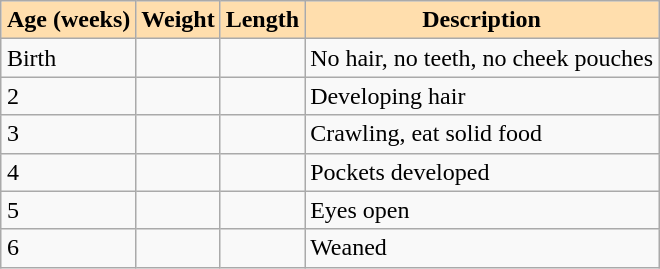<table class="wikitable" style="margin: 1em auto 1em auto;">
<tr>
<th style="background:#ffdead;">Age (weeks)</th>
<th style="background:#ffdead;">Weight</th>
<th style="background:#ffdead;">Length</th>
<th style="background:#ffdead;">Description</th>
</tr>
<tr>
<td>Birth</td>
<td></td>
<td></td>
<td>No hair, no teeth, no cheek pouches</td>
</tr>
<tr>
<td>2</td>
<td></td>
<td></td>
<td>Developing hair</td>
</tr>
<tr>
<td>3</td>
<td></td>
<td></td>
<td>Crawling, eat solid food</td>
</tr>
<tr>
<td>4</td>
<td></td>
<td></td>
<td>Pockets developed</td>
</tr>
<tr>
<td>5</td>
<td></td>
<td></td>
<td>Eyes open</td>
</tr>
<tr>
<td>6</td>
<td></td>
<td></td>
<td>Weaned</td>
</tr>
</table>
